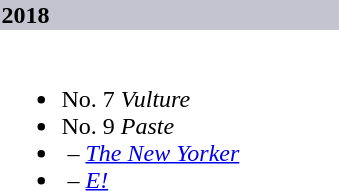<table class="collapsible collapsed">
<tr>
<th style="width:14em; background:#C4C3D0; text-align:left">2018</th>
</tr>
<tr>
<td colspan=><br><ul><li>No. 7 <em>Vulture</em></li><li>No. 9 <em>Paste</em></li><li> – <em><a href='#'>The New Yorker</a></em></li><li> – <em><a href='#'>E!</a></em></li></ul></td>
</tr>
</table>
